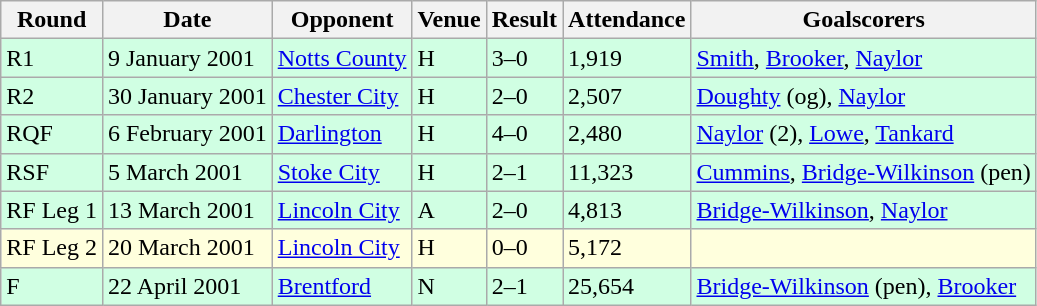<table class="wikitable">
<tr>
<th>Round</th>
<th>Date</th>
<th>Opponent</th>
<th>Venue</th>
<th>Result</th>
<th>Attendance</th>
<th>Goalscorers</th>
</tr>
<tr style="background-color: #d0ffe3;">
<td>R1</td>
<td>9 January 2001</td>
<td><a href='#'>Notts County</a></td>
<td>H</td>
<td>3–0</td>
<td>1,919</td>
<td><a href='#'>Smith</a>, <a href='#'>Brooker</a>, <a href='#'>Naylor</a></td>
</tr>
<tr style="background-color: #d0ffe3;">
<td>R2</td>
<td>30 January 2001</td>
<td><a href='#'>Chester City</a></td>
<td>H</td>
<td>2–0</td>
<td>2,507</td>
<td><a href='#'>Doughty</a> (og), <a href='#'>Naylor</a></td>
</tr>
<tr style="background-color: #d0ffe3;">
<td>RQF</td>
<td>6 February 2001</td>
<td><a href='#'>Darlington</a></td>
<td>H</td>
<td>4–0</td>
<td>2,480</td>
<td><a href='#'>Naylor</a> (2), <a href='#'>Lowe</a>, <a href='#'>Tankard</a></td>
</tr>
<tr style="background-color: #d0ffe3;">
<td>RSF</td>
<td>5 March 2001</td>
<td><a href='#'>Stoke City</a></td>
<td>H</td>
<td>2–1</td>
<td>11,323</td>
<td><a href='#'>Cummins</a>, <a href='#'>Bridge-Wilkinson</a> (pen)</td>
</tr>
<tr style="background-color: #d0ffe3;">
<td>RF Leg 1</td>
<td>13 March 2001</td>
<td><a href='#'>Lincoln City</a></td>
<td>A</td>
<td>2–0</td>
<td>4,813</td>
<td><a href='#'>Bridge-Wilkinson</a>, <a href='#'>Naylor</a></td>
</tr>
<tr style="background-color: #ffffdd;">
<td>RF Leg 2</td>
<td>20 March 2001</td>
<td><a href='#'>Lincoln City</a></td>
<td>H</td>
<td>0–0</td>
<td>5,172</td>
<td></td>
</tr>
<tr style="background-color: #d0ffe3;">
<td>F</td>
<td>22 April 2001</td>
<td><a href='#'>Brentford</a></td>
<td>N</td>
<td>2–1</td>
<td>25,654</td>
<td><a href='#'>Bridge-Wilkinson</a> (pen), <a href='#'>Brooker</a></td>
</tr>
</table>
